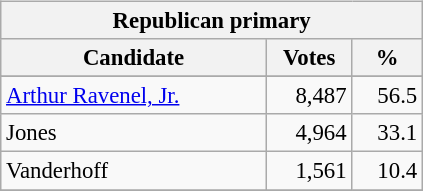<table class="wikitable" align="left" style="margin: 1em 1em 1em 0; font-size: 95%;">
<tr>
<th colspan="3">Republican primary</th>
</tr>
<tr>
<th colspan="1" style="width: 170px">Candidate</th>
<th style="width: 50px">Votes</th>
<th style="width: 40px">%</th>
</tr>
<tr>
</tr>
<tr>
<td><a href='#'>Arthur Ravenel, Jr.</a></td>
<td align="right">8,487</td>
<td align="right">56.5</td>
</tr>
<tr>
<td>Jones</td>
<td align="right">4,964</td>
<td align="right">33.1</td>
</tr>
<tr>
<td>Vanderhoff</td>
<td align="right">1,561</td>
<td align="right">10.4</td>
</tr>
<tr>
</tr>
</table>
